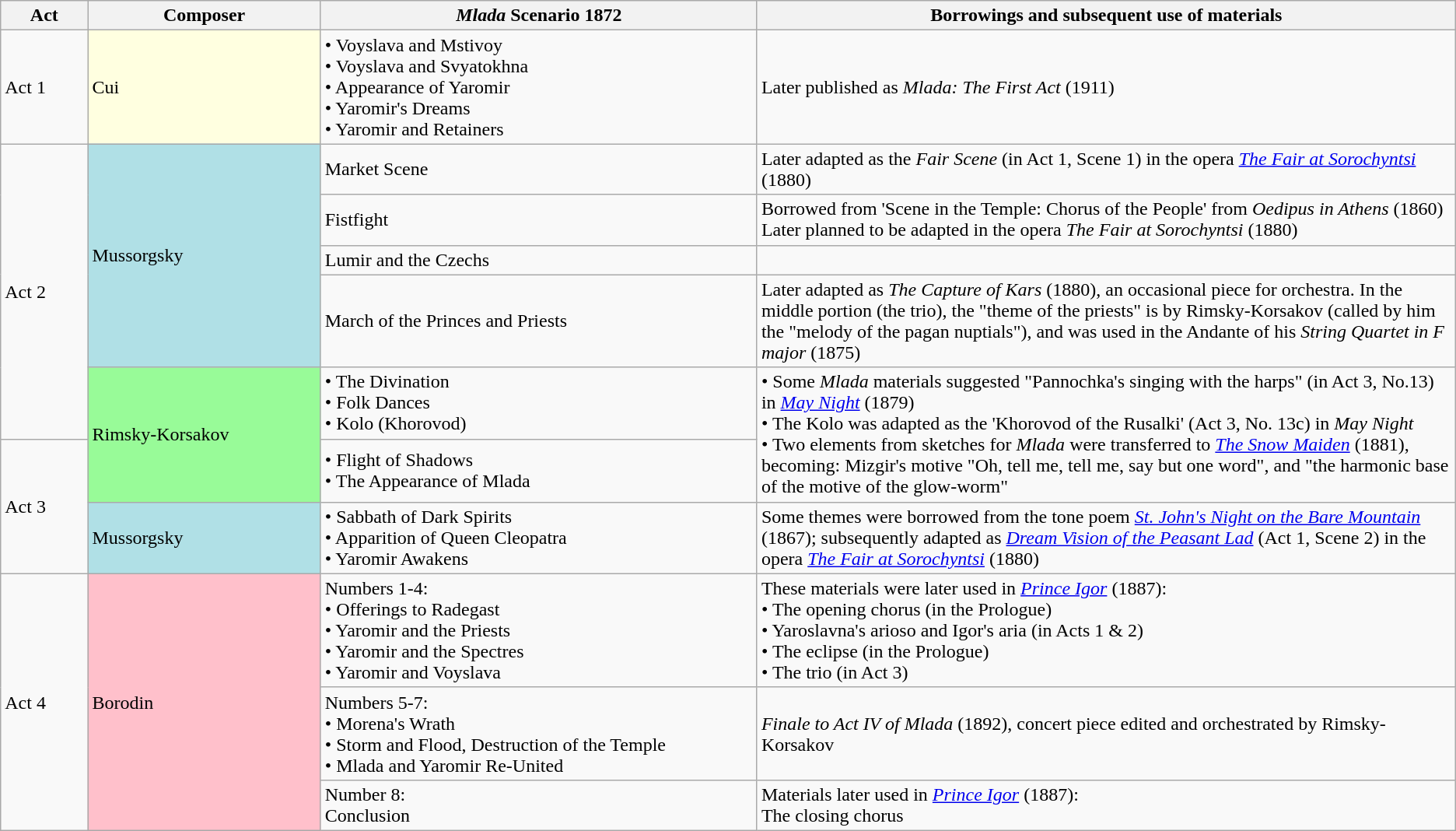<table class="wikitable" border="1"; style="text-align: left"; style="width:75em; font-size:90%; line-height:1.5">
<tr>
<th style="width:6%;">Act</th>
<th style="width:16%;">Composer</th>
<th style="width:30%;"><em>Mlada</em> Scenario 1872</th>
<th style="width:48%;">Borrowings and subsequent use of materials</th>
</tr>
<tr>
<td>Act 1</td>
<td style="background:#FFFFE0">Cui</td>
<td>• Voyslava and Mstivoy<br> • Voyslava and Svyatokhna<br> • Appearance of Yaromir<br> • Yaromir's Dreams<br> • Yaromir and Retainers</td>
<td>Later published as <em>Mlada: The First Act</em> (1911)</td>
</tr>
<tr>
<td rowspan=5>Act 2</td>
<td rowspan=4; style="background:#B0E0E6">Mussorgsky</td>
<td>Market Scene</td>
<td>Later adapted as the <em>Fair Scene</em> (in Act 1, Scene 1) in the opera <em><a href='#'>The Fair at Sorochyntsi</a></em> (1880)</td>
</tr>
<tr>
<td>Fistfight</td>
<td>Borrowed from 'Scene in the Temple: Chorus of the People' from <em>Oedipus in Athens</em> (1860) Later planned to be adapted in the opera <em>The Fair at Sorochyntsi</em> (1880)</td>
</tr>
<tr>
<td>Lumir and the Czechs</td>
<td></td>
</tr>
<tr>
<td>March of the Princes and Priests</td>
<td>Later adapted as <em>The Capture of Kars</em> (1880), an occasional piece for orchestra. In the middle portion (the trio), the "theme of the priests" is by Rimsky-Korsakov (called by him the "melody of the pagan nuptials"), and was used in the Andante of his <em>String Quartet in F major</em> (1875)</td>
</tr>
<tr>
<td rowspan=2; style="background:#98FB98">Rimsky-Korsakov</td>
<td>• The Divination<br>• Folk Dances<br>• Kolo (Khorovod)</td>
<td rowspan=2>• Some <em>Mlada</em> materials suggested "Pannochka's singing with the harps" (in Act 3, No.13) in <em><a href='#'>May Night</a></em> (1879)<br>• The Kolo was adapted as the 'Khorovod of the Rusalki' (Act 3, No. 13c) in <em>May Night</em><br>• Two elements from sketches for <em>Mlada</em> were transferred to <em><a href='#'>The Snow Maiden</a></em> (1881), becoming: Mizgir's motive "Oh, tell me, tell me, say but one word", and "the harmonic base of the motive of the glow-worm"</td>
</tr>
<tr>
<td rowspan=2>Act 3</td>
<td>• Flight of Shadows<br>• The Appearance of Mlada</td>
</tr>
<tr>
<td style="background:#B0E0E6">Mussorgsky</td>
<td>• Sabbath of Dark Spirits<br> • Apparition of Queen Cleopatra<br>• Yaromir Awakens</td>
<td>Some themes were borrowed from the tone poem <em><a href='#'>St. John's Night on the Bare Mountain</a></em> (1867); subsequently adapted as <em><a href='#'>Dream Vision of the Peasant Lad</a></em> (Act 1, Scene 2) in the opera <em><a href='#'>The Fair at Sorochyntsi</a></em> (1880)</td>
</tr>
<tr>
<td rowspan=3>Act 4</td>
<td rowspan=3; style="background:#FFC0CB">Borodin</td>
<td>Numbers 1-4:<br> • Offerings to Radegast<br> • Yaromir and the Priests<br> • Yaromir and the Spectres<br> • Yaromir and Voyslava</td>
<td>These materials were later used in <em><a href='#'>Prince Igor</a></em> (1887):<br> • The opening chorus (in the Prologue)<br> • Yaroslavna's arioso and Igor's aria (in Acts 1 & 2)<br> • The eclipse (in the Prologue)<br> • The trio (in Act 3)</td>
</tr>
<tr>
<td>Numbers 5-7:<br> • Morena's Wrath<br> • Storm and Flood, Destruction of the Temple <br> • Mlada and Yaromir Re-United</td>
<td><em>Finale to Act IV of Mlada</em> (1892), concert piece edited and orchestrated by Rimsky-Korsakov</td>
</tr>
<tr>
<td>Number 8:<br>Conclusion</td>
<td>Materials later used in <em><a href='#'>Prince Igor</a></em> (1887):<br>The closing chorus</td>
</tr>
</table>
